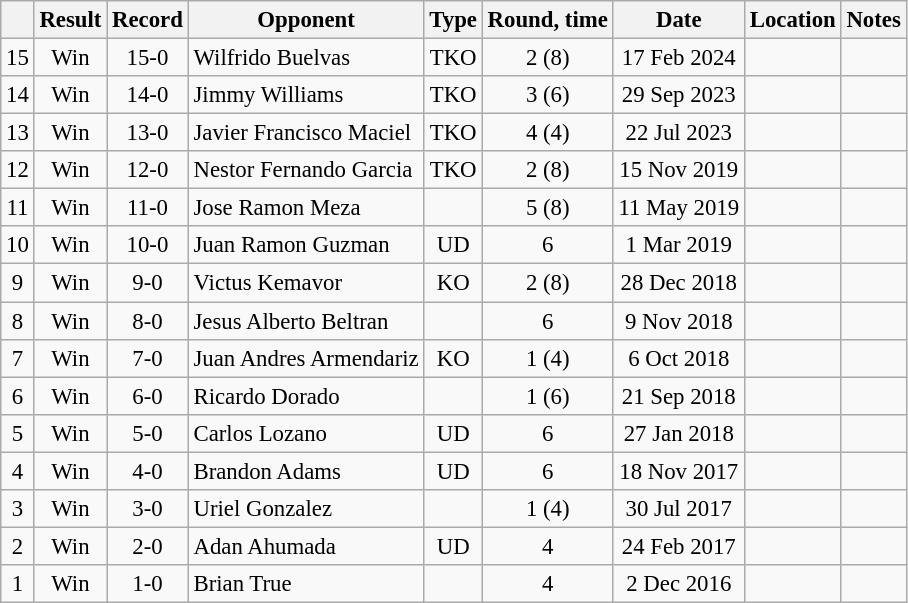<table class="wikitable" style="text-align:center; font-size:95%">
<tr>
<th></th>
<th>Result</th>
<th>Record</th>
<th>Opponent</th>
<th>Type</th>
<th>Round, time</th>
<th>Date</th>
<th>Location</th>
<th>Notes</th>
</tr>
<tr>
<td>15</td>
<td>Win</td>
<td>15-0</td>
<td align=left> Wilfrido Buelvas</td>
<td>TKO</td>
<td>2 (8) </td>
<td>17 Feb 2024</td>
<td align=left></td>
<td></td>
</tr>
<tr>
<td>14</td>
<td>Win</td>
<td>14-0</td>
<td align=left> Jimmy Williams</td>
<td>TKO</td>
<td>3 (6) </td>
<td>29 Sep 2023</td>
<td align=left></td>
<td></td>
</tr>
<tr>
<td>13</td>
<td>Win</td>
<td>13-0</td>
<td align=left> Javier Francisco Maciel</td>
<td>TKO</td>
<td>4 (4) </td>
<td>22 Jul 2023</td>
<td align=left></td>
<td></td>
</tr>
<tr>
<td>12</td>
<td>Win</td>
<td>12-0</td>
<td align=left> Nestor Fernando Garcia</td>
<td>TKO</td>
<td>2 (8) </td>
<td>15 Nov 2019</td>
<td align=left></td>
<td></td>
</tr>
<tr>
<td>11</td>
<td>Win</td>
<td>11-0</td>
<td align=left> Jose Ramon Meza</td>
<td></td>
<td>5 (8) </td>
<td>11 May 2019</td>
<td align=left></td>
<td></td>
</tr>
<tr>
<td>10</td>
<td>Win</td>
<td>10-0</td>
<td align=left> Juan Ramon Guzman</td>
<td>UD</td>
<td>6</td>
<td>1 Mar 2019</td>
<td align=left></td>
<td></td>
</tr>
<tr>
<td>9</td>
<td>Win</td>
<td>9-0</td>
<td align=left> Victus Kemavor</td>
<td>KO</td>
<td>2 (8) </td>
<td>28 Dec 2018</td>
<td align=left></td>
<td></td>
</tr>
<tr>
<td>8</td>
<td>Win</td>
<td>8-0</td>
<td align=left> Jesus Alberto Beltran</td>
<td></td>
<td>6</td>
<td>9 Nov 2018</td>
<td align=left></td>
<td></td>
</tr>
<tr>
<td>7</td>
<td>Win</td>
<td>7-0</td>
<td align=left> Juan Andres Armendariz</td>
<td>KO</td>
<td>1 (4) </td>
<td>6 Oct 2018</td>
<td align=left></td>
<td></td>
</tr>
<tr>
<td>6</td>
<td>Win</td>
<td>6-0</td>
<td align=left> Ricardo Dorado</td>
<td></td>
<td>1 (6) </td>
<td>21 Sep 2018</td>
<td align=left></td>
<td></td>
</tr>
<tr>
<td>5</td>
<td>Win</td>
<td>5-0</td>
<td align=left> Carlos Lozano</td>
<td>UD</td>
<td>6</td>
<td>27 Jan 2018</td>
<td align=left></td>
<td></td>
</tr>
<tr>
<td>4</td>
<td>Win</td>
<td>4-0</td>
<td align=left> Brandon Adams</td>
<td>UD</td>
<td>6</td>
<td>18 Nov 2017</td>
<td align=left></td>
<td></td>
</tr>
<tr>
<td>3</td>
<td>Win</td>
<td>3-0</td>
<td align=left> Uriel Gonzalez</td>
<td></td>
<td>1 (4) </td>
<td>30 Jul 2017</td>
<td align=left></td>
<td></td>
</tr>
<tr>
<td>2</td>
<td>Win</td>
<td>2-0</td>
<td align=left> Adan Ahumada</td>
<td>UD</td>
<td>4</td>
<td>24 Feb 2017</td>
<td align=left></td>
<td></td>
</tr>
<tr>
<td>1</td>
<td>Win</td>
<td>1-0</td>
<td align=left> Brian True</td>
<td></td>
<td>4</td>
<td>2 Dec 2016</td>
<td align=left></td>
<td></td>
</tr>
</table>
